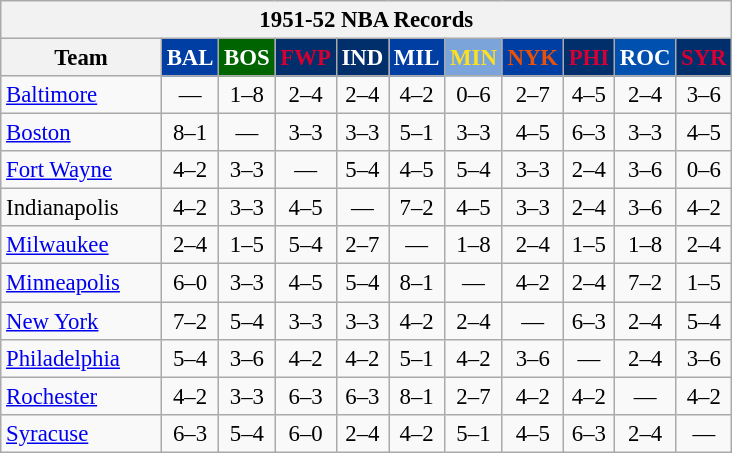<table class="wikitable" style="font-size:95%; text-align:center;">
<tr>
<th colspan=11>1951-52 NBA Records</th>
</tr>
<tr>
<th width=100>Team</th>
<th style="background:#003EA4;color:#FFFFFF;width=35">BAL</th>
<th style="background:#006400;color:#FFFFFF;width=35">BOS</th>
<th style="background:#012F6B;color:#D40032;width=35">FWP</th>
<th style="background:#012F6B;color:#FFFFFF;width=35">IND</th>
<th style="background:#003EA4;color:#FFFFFF;width=35">MIL</th>
<th style="background:#7BA4DB;color:#FBE122;width=35">MIN</th>
<th style="background:#003EA4;color:#E85109;width=35">NYK</th>
<th style="background:#012F6B;color:#D50033;width=35">PHI</th>
<th style="background:#0050B0;color:#FFFFFF;width=35">ROC</th>
<th style="background:#012F6B;color:#D50033;width=35">SYR</th>
</tr>
<tr>
<td style="text-align:left;"><a href='#'>Baltimore</a></td>
<td>—</td>
<td>1–8</td>
<td>2–4</td>
<td>2–4</td>
<td>4–2</td>
<td>0–6</td>
<td>2–7</td>
<td>4–5</td>
<td>2–4</td>
<td>3–6</td>
</tr>
<tr>
<td style="text-align:left;"><a href='#'>Boston</a></td>
<td>8–1</td>
<td>—</td>
<td>3–3</td>
<td>3–3</td>
<td>5–1</td>
<td>3–3</td>
<td>4–5</td>
<td>6–3</td>
<td>3–3</td>
<td>4–5</td>
</tr>
<tr>
<td style="text-align:left;"><a href='#'>Fort Wayne</a></td>
<td>4–2</td>
<td>3–3</td>
<td>—</td>
<td>5–4</td>
<td>4–5</td>
<td>5–4</td>
<td>3–3</td>
<td>2–4</td>
<td>3–6</td>
<td>0–6</td>
</tr>
<tr>
<td style="text-align:left;">Indianapolis</td>
<td>4–2</td>
<td>3–3</td>
<td>4–5</td>
<td>—</td>
<td>7–2</td>
<td>4–5</td>
<td>3–3</td>
<td>2–4</td>
<td>3–6</td>
<td>4–2</td>
</tr>
<tr>
<td style="text-align:left;"><a href='#'>Milwaukee</a></td>
<td>2–4</td>
<td>1–5</td>
<td>5–4</td>
<td>2–7</td>
<td>—</td>
<td>1–8</td>
<td>2–4</td>
<td>1–5</td>
<td>1–8</td>
<td>2–4</td>
</tr>
<tr>
<td style="text-align:left;"><a href='#'>Minneapolis</a></td>
<td>6–0</td>
<td>3–3</td>
<td>4–5</td>
<td>5–4</td>
<td>8–1</td>
<td>—</td>
<td>4–2</td>
<td>2–4</td>
<td>7–2</td>
<td>1–5</td>
</tr>
<tr>
<td style="text-align:left;"><a href='#'>New York</a></td>
<td>7–2</td>
<td>5–4</td>
<td>3–3</td>
<td>3–3</td>
<td>4–2</td>
<td>2–4</td>
<td>—</td>
<td>6–3</td>
<td>2–4</td>
<td>5–4</td>
</tr>
<tr>
<td style="text-align:left;"><a href='#'>Philadelphia</a></td>
<td>5–4</td>
<td>3–6</td>
<td>4–2</td>
<td>4–2</td>
<td>5–1</td>
<td>4–2</td>
<td>3–6</td>
<td>—</td>
<td>2–4</td>
<td>3–6</td>
</tr>
<tr>
<td style="text-align:left;"><a href='#'>Rochester</a></td>
<td>4–2</td>
<td>3–3</td>
<td>6–3</td>
<td>6–3</td>
<td>8–1</td>
<td>2–7</td>
<td>4–2</td>
<td>4–2</td>
<td>—</td>
<td>4–2</td>
</tr>
<tr>
<td style="text-align:left;"><a href='#'>Syracuse</a></td>
<td>6–3</td>
<td>5–4</td>
<td>6–0</td>
<td>2–4</td>
<td>4–2</td>
<td>5–1</td>
<td>4–5</td>
<td>6–3</td>
<td>2–4</td>
<td>—</td>
</tr>
</table>
